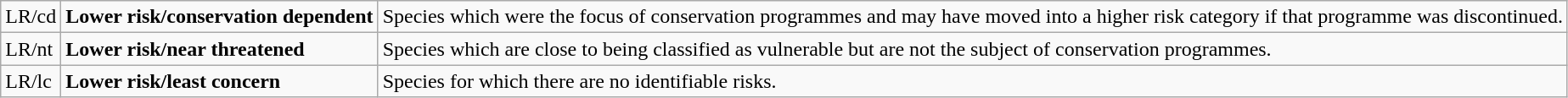<table class="wikitable" style="text-align:left">
<tr>
<td>LR/cd</td>
<td><strong>Lower risk/conservation dependent</strong></td>
<td>Species which were the focus of conservation programmes and may have moved into a higher risk category if that programme was discontinued.</td>
</tr>
<tr>
<td>LR/nt</td>
<td><strong>Lower risk/near threatened</strong></td>
<td>Species which are close to being classified as vulnerable but are not the subject of conservation programmes.</td>
</tr>
<tr>
<td>LR/lc</td>
<td><strong>Lower risk/least concern</strong></td>
<td>Species for which there are no identifiable risks.</td>
</tr>
</table>
